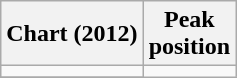<table class="wikitable sortable plainrowheaders">
<tr>
<th>Chart (2012)</th>
<th>Peak<br>position</th>
</tr>
<tr>
<td></td>
</tr>
<tr>
</tr>
</table>
